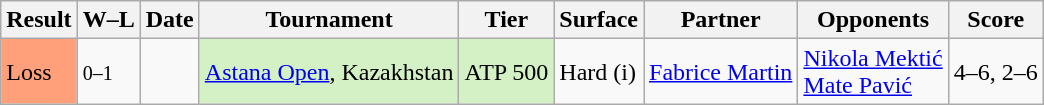<table class="wikitable">
<tr>
<th>Result</th>
<th class="unsortable">W–L</th>
<th>Date</th>
<th>Tournament</th>
<th>Tier</th>
<th>Surface</th>
<th>Partner</th>
<th>Opponents</th>
<th class="unsortable">Score</th>
</tr>
<tr>
<td bgcolor=FFA07A>Loss</td>
<td><small>0–1</small></td>
<td><a href='#'></a></td>
<td style="background:#D4F1C5;"><a href='#'>Astana Open</a>, Kazakhstan</td>
<td style="background:#D4F1C5;">ATP 500</td>
<td>Hard (i)</td>
<td> <a href='#'>Fabrice Martin</a></td>
<td> <a href='#'>Nikola Mektić</a><br> <a href='#'>Mate Pavić</a></td>
<td>4–6, 2–6</td>
</tr>
</table>
